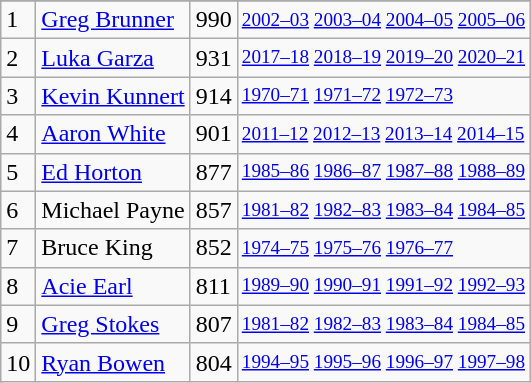<table class="wikitable">
<tr>
</tr>
<tr>
<td>1</td>
<td><a href='#'>Greg Brunner</a></td>
<td>990</td>
<td style="font-size:80%;"><a href='#'>2002–03</a> <a href='#'>2003–04</a> <a href='#'>2004–05</a> <a href='#'>2005–06</a></td>
</tr>
<tr>
<td>2</td>
<td><a href='#'>Luka Garza</a></td>
<td>931</td>
<td style="font-size:80%;"><a href='#'>2017–18</a> <a href='#'>2018–19</a> <a href='#'>2019–20</a> <a href='#'>2020–21</a></td>
</tr>
<tr>
<td>3</td>
<td><a href='#'>Kevin Kunnert</a></td>
<td>914</td>
<td style="font-size:80%;"><a href='#'>1970–71</a> <a href='#'>1971–72</a> <a href='#'>1972–73</a></td>
</tr>
<tr>
<td>4</td>
<td><a href='#'>Aaron White</a></td>
<td>901</td>
<td style="font-size:80%;"><a href='#'>2011–12</a> <a href='#'>2012–13</a> <a href='#'>2013–14</a> <a href='#'>2014–15</a></td>
</tr>
<tr>
<td>5</td>
<td><a href='#'>Ed Horton</a></td>
<td>877</td>
<td style="font-size:80%;"><a href='#'>1985–86</a> <a href='#'>1986–87</a> <a href='#'>1987–88</a> <a href='#'>1988–89</a></td>
</tr>
<tr>
<td>6</td>
<td>Michael Payne</td>
<td>857</td>
<td style="font-size:80%;"><a href='#'>1981–82</a> <a href='#'>1982–83</a> <a href='#'>1983–84</a> <a href='#'>1984–85</a></td>
</tr>
<tr>
<td>7</td>
<td>Bruce King</td>
<td>852</td>
<td style="font-size:80%;"><a href='#'>1974–75</a> <a href='#'>1975–76</a> <a href='#'>1976–77</a></td>
</tr>
<tr>
<td>8</td>
<td><a href='#'>Acie Earl</a></td>
<td>811</td>
<td style="font-size:80%;"><a href='#'>1989–90</a> <a href='#'>1990–91</a> <a href='#'>1991–92</a> <a href='#'>1992–93</a></td>
</tr>
<tr>
<td>9</td>
<td><a href='#'>Greg Stokes</a></td>
<td>807</td>
<td style="font-size:80%;"><a href='#'>1981–82</a> <a href='#'>1982–83</a> <a href='#'>1983–84</a> <a href='#'>1984–85</a></td>
</tr>
<tr>
<td>10</td>
<td><a href='#'>Ryan Bowen</a></td>
<td>804</td>
<td style="font-size:80%;"><a href='#'>1994–95</a> <a href='#'>1995–96</a> <a href='#'>1996–97</a> <a href='#'>1997–98</a></td>
</tr>
</table>
